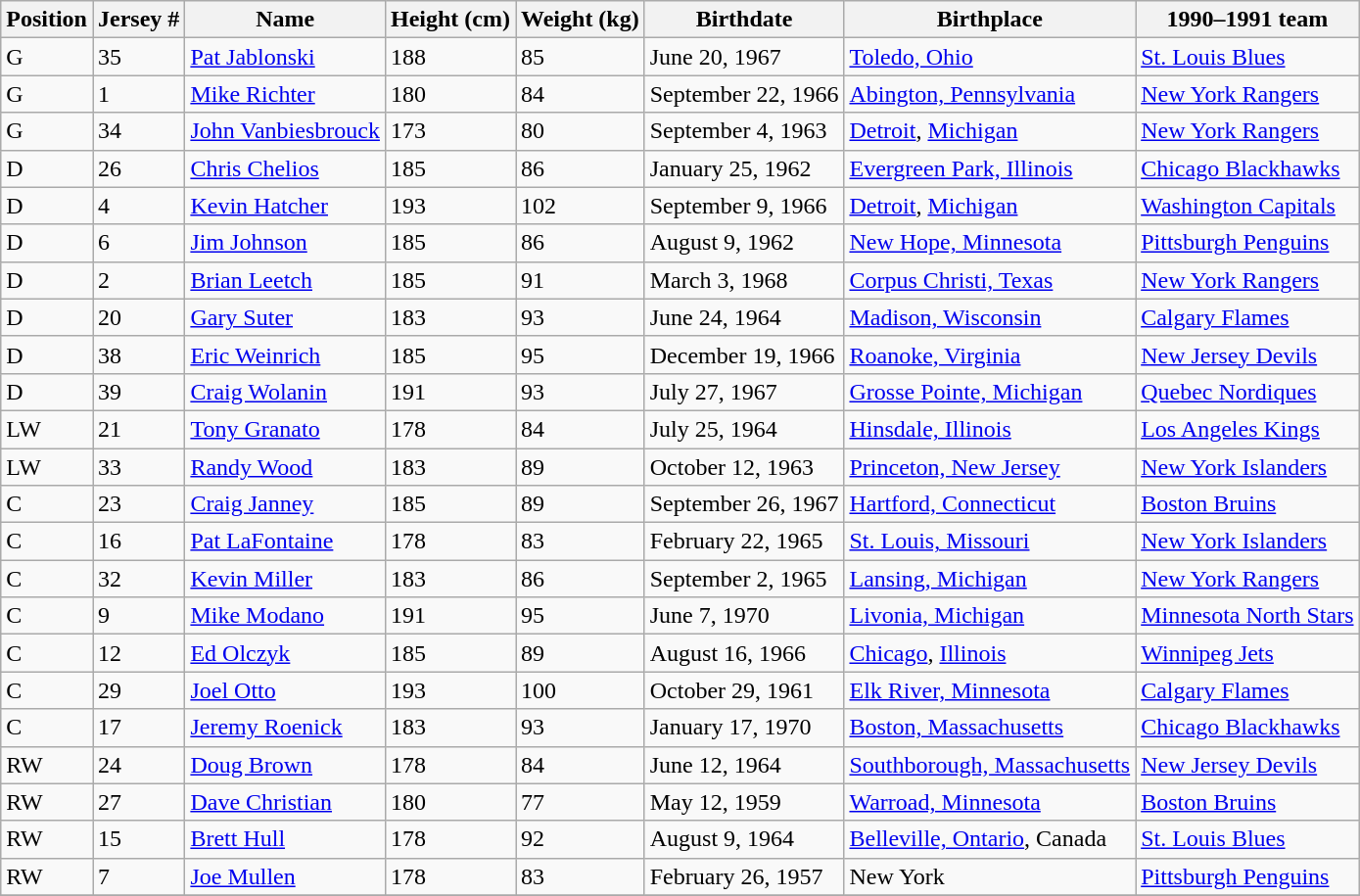<table class="wikitable sortable">
<tr>
<th>Position</th>
<th>Jersey #</th>
<th>Name</th>
<th>Height (cm)</th>
<th>Weight (kg)</th>
<th>Birthdate</th>
<th>Birthplace</th>
<th>1990–1991 team</th>
</tr>
<tr>
<td>G</td>
<td>35</td>
<td><a href='#'>Pat Jablonski</a></td>
<td>188</td>
<td>85</td>
<td>June 20, 1967</td>
<td><a href='#'>Toledo, Ohio</a></td>
<td><a href='#'>St. Louis Blues</a></td>
</tr>
<tr>
<td>G</td>
<td>1</td>
<td><a href='#'>Mike Richter</a></td>
<td>180</td>
<td>84</td>
<td>September 22, 1966</td>
<td><a href='#'>Abington, Pennsylvania</a></td>
<td><a href='#'>New York Rangers</a></td>
</tr>
<tr>
<td>G</td>
<td>34</td>
<td><a href='#'>John Vanbiesbrouck</a></td>
<td>173</td>
<td>80</td>
<td>September 4, 1963</td>
<td><a href='#'>Detroit</a>, <a href='#'>Michigan</a></td>
<td><a href='#'>New York Rangers</a></td>
</tr>
<tr>
<td>D</td>
<td>26</td>
<td><a href='#'>Chris Chelios</a></td>
<td>185</td>
<td>86</td>
<td>January 25, 1962</td>
<td><a href='#'>Evergreen Park, Illinois</a></td>
<td><a href='#'>Chicago Blackhawks</a></td>
</tr>
<tr>
<td>D</td>
<td>4</td>
<td><a href='#'>Kevin Hatcher</a></td>
<td>193</td>
<td>102</td>
<td>September 9, 1966</td>
<td><a href='#'>Detroit</a>, <a href='#'>Michigan</a></td>
<td><a href='#'>Washington Capitals</a></td>
</tr>
<tr>
<td>D</td>
<td>6</td>
<td><a href='#'>Jim Johnson</a></td>
<td>185</td>
<td>86</td>
<td>August 9, 1962</td>
<td><a href='#'>New Hope, Minnesota</a></td>
<td><a href='#'>Pittsburgh Penguins</a></td>
</tr>
<tr>
<td>D</td>
<td>2</td>
<td><a href='#'>Brian Leetch</a></td>
<td>185</td>
<td>91</td>
<td>March 3, 1968</td>
<td><a href='#'>Corpus Christi, Texas</a></td>
<td><a href='#'>New York Rangers</a></td>
</tr>
<tr>
<td>D</td>
<td>20</td>
<td><a href='#'>Gary Suter</a></td>
<td>183</td>
<td>93</td>
<td>June 24, 1964</td>
<td><a href='#'>Madison, Wisconsin</a></td>
<td><a href='#'>Calgary Flames</a></td>
</tr>
<tr>
<td>D</td>
<td>38</td>
<td><a href='#'>Eric Weinrich</a></td>
<td>185</td>
<td>95</td>
<td>December 19, 1966</td>
<td><a href='#'>Roanoke, Virginia</a></td>
<td><a href='#'>New Jersey Devils</a></td>
</tr>
<tr>
<td>D</td>
<td>39</td>
<td><a href='#'>Craig Wolanin</a></td>
<td>191</td>
<td>93</td>
<td>July 27, 1967</td>
<td><a href='#'>Grosse Pointe, Michigan</a></td>
<td><a href='#'>Quebec Nordiques</a></td>
</tr>
<tr>
<td>LW</td>
<td>21</td>
<td><a href='#'>Tony Granato</a></td>
<td>178</td>
<td>84</td>
<td>July 25, 1964</td>
<td><a href='#'>Hinsdale, Illinois</a></td>
<td><a href='#'>Los Angeles Kings</a></td>
</tr>
<tr>
<td>LW</td>
<td>33</td>
<td><a href='#'>Randy Wood</a></td>
<td>183</td>
<td>89</td>
<td>October 12, 1963</td>
<td><a href='#'>Princeton, New Jersey</a></td>
<td><a href='#'>New York Islanders</a></td>
</tr>
<tr>
<td>C</td>
<td>23</td>
<td><a href='#'>Craig Janney</a></td>
<td>185</td>
<td>89</td>
<td>September 26, 1967</td>
<td><a href='#'>Hartford, Connecticut</a></td>
<td><a href='#'>Boston Bruins</a></td>
</tr>
<tr>
<td>C</td>
<td>16</td>
<td><a href='#'>Pat LaFontaine</a></td>
<td>178</td>
<td>83</td>
<td>February 22, 1965</td>
<td><a href='#'>St. Louis, Missouri</a></td>
<td><a href='#'>New York Islanders</a></td>
</tr>
<tr>
<td>C</td>
<td>32</td>
<td><a href='#'>Kevin Miller</a></td>
<td>183</td>
<td>86</td>
<td>September 2, 1965</td>
<td><a href='#'>Lansing, Michigan</a></td>
<td><a href='#'>New York Rangers</a></td>
</tr>
<tr>
<td>C</td>
<td>9</td>
<td><a href='#'>Mike Modano</a></td>
<td>191</td>
<td>95</td>
<td>June 7, 1970</td>
<td><a href='#'>Livonia, Michigan</a></td>
<td><a href='#'>Minnesota North Stars</a></td>
</tr>
<tr>
<td>C</td>
<td>12</td>
<td><a href='#'>Ed Olczyk</a></td>
<td>185</td>
<td>89</td>
<td>August 16, 1966</td>
<td><a href='#'>Chicago</a>, <a href='#'>Illinois</a></td>
<td><a href='#'>Winnipeg Jets</a></td>
</tr>
<tr>
<td>C</td>
<td>29</td>
<td><a href='#'>Joel Otto</a></td>
<td>193</td>
<td>100</td>
<td>October 29, 1961</td>
<td><a href='#'>Elk River, Minnesota</a></td>
<td><a href='#'>Calgary Flames</a></td>
</tr>
<tr>
<td>C</td>
<td>17</td>
<td><a href='#'>Jeremy Roenick</a></td>
<td>183</td>
<td>93</td>
<td>January 17, 1970</td>
<td><a href='#'>Boston, Massachusetts</a></td>
<td><a href='#'>Chicago Blackhawks</a></td>
</tr>
<tr>
<td>RW</td>
<td>24</td>
<td><a href='#'>Doug Brown</a></td>
<td>178</td>
<td>84</td>
<td>June 12, 1964</td>
<td><a href='#'>Southborough, Massachusetts</a></td>
<td><a href='#'>New Jersey Devils</a></td>
</tr>
<tr>
<td>RW</td>
<td>27</td>
<td><a href='#'>Dave Christian</a></td>
<td>180</td>
<td>77</td>
<td>May 12, 1959</td>
<td><a href='#'>Warroad, Minnesota</a></td>
<td><a href='#'>Boston Bruins</a></td>
</tr>
<tr>
<td>RW</td>
<td>15</td>
<td><a href='#'>Brett Hull</a></td>
<td>178</td>
<td>92</td>
<td>August 9, 1964</td>
<td><a href='#'>Belleville, Ontario</a>, Canada</td>
<td><a href='#'>St. Louis Blues</a></td>
</tr>
<tr>
<td>RW</td>
<td>7</td>
<td><a href='#'>Joe Mullen</a></td>
<td>178</td>
<td>83</td>
<td>February 26, 1957</td>
<td>New York</td>
<td><a href='#'>Pittsburgh Penguins</a></td>
</tr>
<tr>
</tr>
</table>
